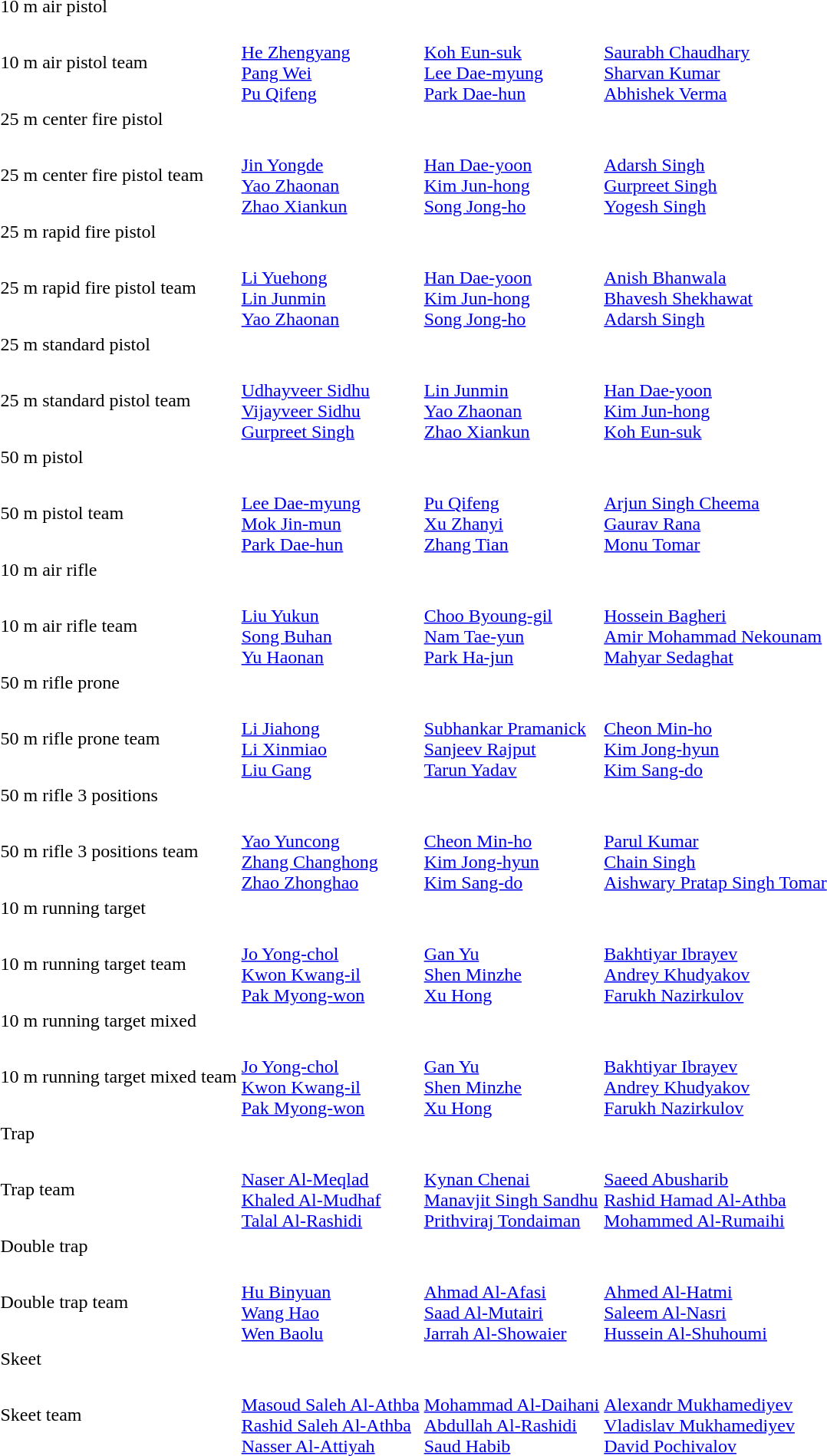<table>
<tr>
<td>10 m air pistol</td>
<td></td>
<td></td>
<td></td>
</tr>
<tr>
<td>10 m air pistol team</td>
<td><br><a href='#'>He Zhengyang</a><br><a href='#'>Pang Wei</a><br><a href='#'>Pu Qifeng</a></td>
<td><br><a href='#'>Koh Eun-suk</a><br><a href='#'>Lee Dae-myung</a><br><a href='#'>Park Dae-hun</a></td>
<td><br><a href='#'>Saurabh Chaudhary</a><br><a href='#'>Sharvan Kumar</a><br><a href='#'>Abhishek Verma</a></td>
</tr>
<tr>
<td>25 m center fire pistol</td>
<td></td>
<td></td>
<td></td>
</tr>
<tr>
<td>25 m center fire pistol team</td>
<td><br><a href='#'>Jin Yongde</a><br><a href='#'>Yao Zhaonan</a><br><a href='#'>Zhao Xiankun</a></td>
<td><br><a href='#'>Han Dae-yoon</a><br><a href='#'>Kim Jun-hong</a><br><a href='#'>Song Jong-ho</a></td>
<td><br><a href='#'>Adarsh Singh</a><br><a href='#'>Gurpreet Singh</a><br><a href='#'>Yogesh Singh</a></td>
</tr>
<tr>
<td>25 m rapid fire pistol</td>
<td></td>
<td></td>
<td></td>
</tr>
<tr>
<td>25 m rapid fire pistol team</td>
<td><br><a href='#'>Li Yuehong</a><br><a href='#'>Lin Junmin</a><br><a href='#'>Yao Zhaonan</a></td>
<td><br><a href='#'>Han Dae-yoon</a><br><a href='#'>Kim Jun-hong</a><br><a href='#'>Song Jong-ho</a></td>
<td><br><a href='#'>Anish Bhanwala</a><br><a href='#'>Bhavesh Shekhawat</a><br><a href='#'>Adarsh Singh</a></td>
</tr>
<tr>
<td>25 m standard pistol</td>
<td></td>
<td></td>
<td></td>
</tr>
<tr>
<td>25 m standard pistol team</td>
<td><br><a href='#'>Udhayveer Sidhu</a><br><a href='#'>Vijayveer Sidhu</a><br><a href='#'>Gurpreet Singh</a></td>
<td><br><a href='#'>Lin Junmin</a><br><a href='#'>Yao Zhaonan</a><br><a href='#'>Zhao Xiankun</a></td>
<td><br><a href='#'>Han Dae-yoon</a><br><a href='#'>Kim Jun-hong</a><br><a href='#'>Koh Eun-suk</a></td>
</tr>
<tr>
<td>50 m pistol</td>
<td></td>
<td></td>
<td></td>
</tr>
<tr>
<td>50 m pistol team</td>
<td><br><a href='#'>Lee Dae-myung</a><br><a href='#'>Mok Jin-mun</a><br><a href='#'>Park Dae-hun</a></td>
<td><br><a href='#'>Pu Qifeng</a><br><a href='#'>Xu Zhanyi</a><br><a href='#'>Zhang Tian</a></td>
<td><br><a href='#'>Arjun Singh Cheema</a><br><a href='#'>Gaurav Rana</a><br><a href='#'>Monu Tomar</a></td>
</tr>
<tr>
<td>10 m air rifle</td>
<td></td>
<td></td>
<td></td>
</tr>
<tr>
<td>10 m air rifle team</td>
<td><br><a href='#'>Liu Yukun</a><br><a href='#'>Song Buhan</a><br><a href='#'>Yu Haonan</a></td>
<td><br><a href='#'>Choo Byoung-gil</a><br><a href='#'>Nam Tae-yun</a><br><a href='#'>Park Ha-jun</a></td>
<td><br><a href='#'>Hossein Bagheri</a><br><a href='#'>Amir Mohammad Nekounam</a><br><a href='#'>Mahyar Sedaghat</a></td>
</tr>
<tr>
<td>50 m rifle prone</td>
<td></td>
<td></td>
<td></td>
</tr>
<tr>
<td>50 m rifle prone team</td>
<td><br><a href='#'>Li Jiahong</a><br><a href='#'>Li Xinmiao</a><br><a href='#'>Liu Gang</a></td>
<td><br><a href='#'>Subhankar Pramanick</a><br><a href='#'>Sanjeev Rajput</a><br><a href='#'>Tarun Yadav</a></td>
<td><br><a href='#'>Cheon Min-ho</a><br><a href='#'>Kim Jong-hyun</a><br><a href='#'>Kim Sang-do</a></td>
</tr>
<tr>
<td>50 m rifle 3 positions</td>
<td></td>
<td></td>
<td></td>
</tr>
<tr>
<td>50 m rifle 3 positions team</td>
<td><br><a href='#'>Yao Yuncong</a><br><a href='#'>Zhang Changhong</a><br><a href='#'>Zhao Zhonghao</a></td>
<td><br><a href='#'>Cheon Min-ho</a><br><a href='#'>Kim Jong-hyun</a><br><a href='#'>Kim Sang-do</a></td>
<td><br><a href='#'>Parul Kumar</a><br><a href='#'>Chain Singh</a><br><a href='#'>Aishwary Pratap Singh Tomar</a></td>
</tr>
<tr>
<td>10 m running target</td>
<td></td>
<td></td>
<td></td>
</tr>
<tr>
<td>10 m running target team</td>
<td><br><a href='#'>Jo Yong-chol</a><br><a href='#'>Kwon Kwang-il</a><br><a href='#'>Pak Myong-won</a></td>
<td><br><a href='#'>Gan Yu</a><br><a href='#'>Shen Minzhe</a><br><a href='#'>Xu Hong</a></td>
<td><br><a href='#'>Bakhtiyar Ibrayev</a><br><a href='#'>Andrey Khudyakov</a><br><a href='#'>Farukh Nazirkulov</a></td>
</tr>
<tr>
<td>10 m running target mixed</td>
<td></td>
<td></td>
<td></td>
</tr>
<tr>
<td>10 m running target mixed team</td>
<td><br><a href='#'>Jo Yong-chol</a><br><a href='#'>Kwon Kwang-il</a><br><a href='#'>Pak Myong-won</a></td>
<td><br><a href='#'>Gan Yu</a><br><a href='#'>Shen Minzhe</a><br><a href='#'>Xu Hong</a></td>
<td><br><a href='#'>Bakhtiyar Ibrayev</a><br><a href='#'>Andrey Khudyakov</a><br><a href='#'>Farukh Nazirkulov</a></td>
</tr>
<tr>
<td>Trap</td>
<td></td>
<td></td>
<td></td>
</tr>
<tr>
<td>Trap team</td>
<td><br><a href='#'>Naser Al-Meqlad</a><br><a href='#'>Khaled Al-Mudhaf</a><br><a href='#'>Talal Al-Rashidi</a></td>
<td><br><a href='#'>Kynan Chenai</a><br><a href='#'>Manavjit Singh Sandhu</a><br><a href='#'>Prithviraj Tondaiman</a></td>
<td><br><a href='#'>Saeed Abusharib</a><br><a href='#'>Rashid Hamad Al-Athba</a><br><a href='#'>Mohammed Al-Rumaihi</a></td>
</tr>
<tr>
<td>Double trap</td>
<td></td>
<td></td>
<td></td>
</tr>
<tr>
<td>Double trap team</td>
<td><br><a href='#'>Hu Binyuan</a><br><a href='#'>Wang Hao</a><br><a href='#'>Wen Baolu</a></td>
<td><br><a href='#'>Ahmad Al-Afasi</a><br><a href='#'>Saad Al-Mutairi</a><br><a href='#'>Jarrah Al-Showaier</a></td>
<td><br><a href='#'>Ahmed Al-Hatmi</a><br><a href='#'>Saleem Al-Nasri</a><br><a href='#'>Hussein Al-Shuhoumi</a></td>
</tr>
<tr>
<td>Skeet</td>
<td></td>
<td></td>
<td></td>
</tr>
<tr>
<td>Skeet team</td>
<td><br><a href='#'>Masoud Saleh Al-Athba</a><br><a href='#'>Rashid Saleh Al-Athba</a><br><a href='#'>Nasser Al-Attiyah</a></td>
<td><br><a href='#'>Mohammad Al-Daihani</a><br><a href='#'>Abdullah Al-Rashidi</a><br><a href='#'>Saud Habib</a></td>
<td><br><a href='#'>Alexandr Mukhamediyev</a><br><a href='#'>Vladislav Mukhamediyev</a><br><a href='#'>David Pochivalov</a></td>
</tr>
</table>
